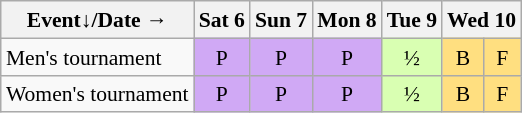<table class="wikitable" style="margin:0.5em auto; font-size:90%; line-height:1.25em;">
<tr style="text-align:center;">
<th>Event↓/Date →</th>
<th>Sat 6</th>
<th>Sun 7</th>
<th>Mon 8</th>
<th>Tue 9</th>
<th colspan="2">Wed 10</th>
</tr>
<tr style="text-align:center;">
<td style="text-align:left;">Men's tournament</td>
<td style="background-color:#D0A9F5;">P</td>
<td style="background-color:#D0A9F5;">P</td>
<td style="background-color:#D0A9F5;">P</td>
<td style="background-color:#D9FFB2;">½</td>
<td style="background-color:#FFDF80;">B</td>
<td style="background-color:#FFDF80;">F</td>
</tr>
<tr style="text-align:center;">
<td style="text-align:left;">Women's tournament</td>
<td style="background-color:#D0A9F5;">P</td>
<td style="background-color:#D0A9F5;">P</td>
<td style="background-color:#D0A9F5;">P</td>
<td style="background-color:#D9FFB2;">½</td>
<td style="background-color:#FFDF80;">B</td>
<td style="background-color:#FFDF80;">F</td>
</tr>
</table>
